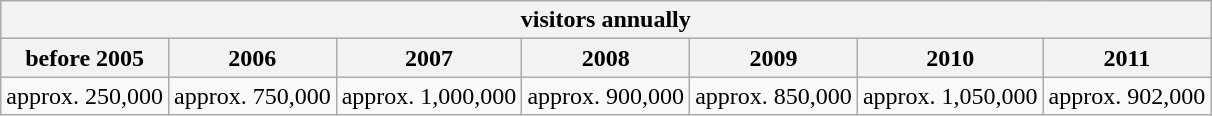<table class="wikitable">
<tr>
<th colspan="7">visitors annually</th>
</tr>
<tr>
<th>before 2005</th>
<th>2006</th>
<th>2007</th>
<th>2008</th>
<th>2009</th>
<th>2010</th>
<th>2011</th>
</tr>
<tr>
<td>approx. 250,000</td>
<td>approx. 750,000</td>
<td>approx. 1,000,000</td>
<td>approx. 900,000</td>
<td>approx. 850,000</td>
<td>approx. 1,050,000</td>
<td>approx. 902,000</td>
</tr>
</table>
